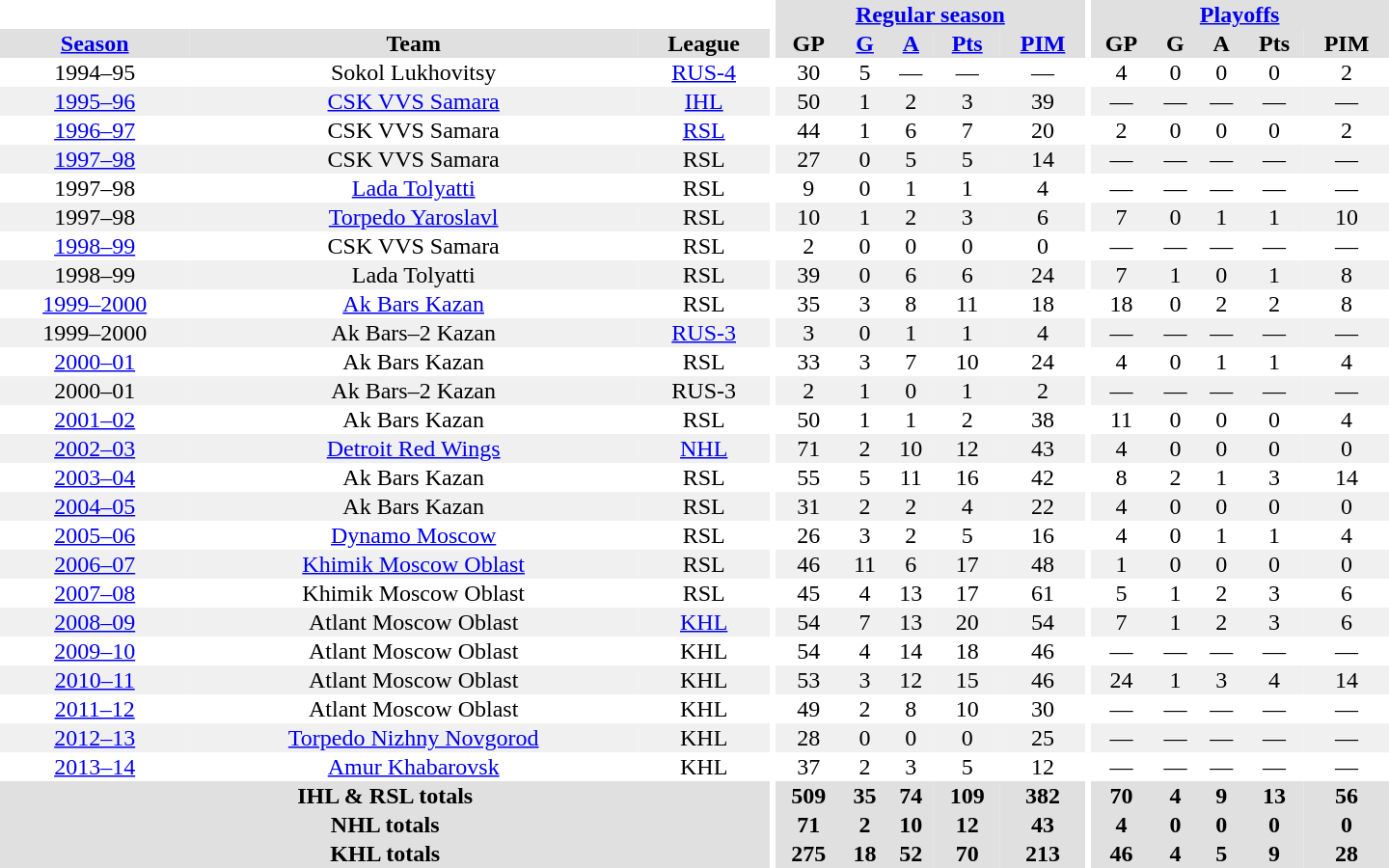<table border="0" cellpadding="1" cellspacing="0" style="text-align:center; width:60em">
<tr bgcolor="#e0e0e0">
<th colspan="3" bgcolor="#ffffff"></th>
<th rowspan="100" bgcolor="#ffffff"></th>
<th colspan="5"><a href='#'>Regular season</a></th>
<th rowspan="100" bgcolor="#ffffff"></th>
<th colspan="5"><a href='#'>Playoffs</a></th>
</tr>
<tr bgcolor="#e0e0e0">
<th><a href='#'>Season</a></th>
<th>Team</th>
<th>League</th>
<th>GP</th>
<th><a href='#'>G</a></th>
<th><a href='#'>A</a></th>
<th><a href='#'>Pts</a></th>
<th><a href='#'>PIM</a></th>
<th>GP</th>
<th>G</th>
<th>A</th>
<th>Pts</th>
<th>PIM</th>
</tr>
<tr>
<td>1994–95</td>
<td>Sokol Lukhovitsy</td>
<td><a href='#'>RUS-4</a></td>
<td>30</td>
<td>5</td>
<td>—</td>
<td>—</td>
<td>—</td>
<td>4</td>
<td>0</td>
<td>0</td>
<td>0</td>
<td>2</td>
</tr>
<tr bgcolor="#f0f0f0">
<td><a href='#'>1995–96</a></td>
<td><a href='#'>CSK VVS Samara</a></td>
<td><a href='#'>IHL</a></td>
<td>50</td>
<td>1</td>
<td>2</td>
<td>3</td>
<td>39</td>
<td>—</td>
<td>—</td>
<td>—</td>
<td>—</td>
<td>—</td>
</tr>
<tr>
<td><a href='#'>1996–97</a></td>
<td>CSK VVS Samara</td>
<td><a href='#'>RSL</a></td>
<td>44</td>
<td>1</td>
<td>6</td>
<td>7</td>
<td>20</td>
<td>2</td>
<td>0</td>
<td>0</td>
<td>0</td>
<td>2</td>
</tr>
<tr bgcolor="#f0f0f0">
<td><a href='#'>1997–98</a></td>
<td>CSK VVS Samara</td>
<td>RSL</td>
<td>27</td>
<td>0</td>
<td>5</td>
<td>5</td>
<td>14</td>
<td>—</td>
<td>—</td>
<td>—</td>
<td>—</td>
<td>—</td>
</tr>
<tr>
<td>1997–98</td>
<td><a href='#'>Lada Tolyatti</a></td>
<td>RSL</td>
<td>9</td>
<td>0</td>
<td>1</td>
<td>1</td>
<td>4</td>
<td>—</td>
<td>—</td>
<td>—</td>
<td>—</td>
<td>—</td>
</tr>
<tr bgcolor="#f0f0f0">
<td>1997–98</td>
<td><a href='#'>Torpedo Yaroslavl</a></td>
<td>RSL</td>
<td>10</td>
<td>1</td>
<td>2</td>
<td>3</td>
<td>6</td>
<td>7</td>
<td>0</td>
<td>1</td>
<td>1</td>
<td>10</td>
</tr>
<tr>
<td><a href='#'>1998–99</a></td>
<td>CSK VVS Samara</td>
<td>RSL</td>
<td>2</td>
<td>0</td>
<td>0</td>
<td>0</td>
<td>0</td>
<td>—</td>
<td>—</td>
<td>—</td>
<td>—</td>
<td>—</td>
</tr>
<tr bgcolor="#f0f0f0">
<td>1998–99</td>
<td>Lada Tolyatti</td>
<td>RSL</td>
<td>39</td>
<td>0</td>
<td>6</td>
<td>6</td>
<td>24</td>
<td>7</td>
<td>1</td>
<td>0</td>
<td>1</td>
<td>8</td>
</tr>
<tr>
<td><a href='#'>1999–2000</a></td>
<td><a href='#'>Ak Bars Kazan</a></td>
<td>RSL</td>
<td>35</td>
<td>3</td>
<td>8</td>
<td>11</td>
<td>18</td>
<td>18</td>
<td>0</td>
<td>2</td>
<td>2</td>
<td>8</td>
</tr>
<tr bgcolor="#f0f0f0">
<td>1999–2000</td>
<td>Ak Bars–2 Kazan</td>
<td><a href='#'>RUS-3</a></td>
<td>3</td>
<td>0</td>
<td>1</td>
<td>1</td>
<td>4</td>
<td>—</td>
<td>—</td>
<td>—</td>
<td>—</td>
<td>—</td>
</tr>
<tr>
<td><a href='#'>2000–01</a></td>
<td>Ak Bars Kazan</td>
<td>RSL</td>
<td>33</td>
<td>3</td>
<td>7</td>
<td>10</td>
<td>24</td>
<td>4</td>
<td>0</td>
<td>1</td>
<td>1</td>
<td>4</td>
</tr>
<tr bgcolor="#f0f0f0">
<td>2000–01</td>
<td>Ak Bars–2 Kazan</td>
<td>RUS-3</td>
<td>2</td>
<td>1</td>
<td>0</td>
<td>1</td>
<td>2</td>
<td>—</td>
<td>—</td>
<td>—</td>
<td>—</td>
<td>—</td>
</tr>
<tr>
<td><a href='#'>2001–02</a></td>
<td>Ak Bars Kazan</td>
<td>RSL</td>
<td>50</td>
<td>1</td>
<td>1</td>
<td>2</td>
<td>38</td>
<td>11</td>
<td>0</td>
<td>0</td>
<td>0</td>
<td>4</td>
</tr>
<tr bgcolor="#f0f0f0">
<td><a href='#'>2002–03</a></td>
<td><a href='#'>Detroit Red Wings</a></td>
<td><a href='#'>NHL</a></td>
<td>71</td>
<td>2</td>
<td>10</td>
<td>12</td>
<td>43</td>
<td>4</td>
<td>0</td>
<td>0</td>
<td>0</td>
<td>0</td>
</tr>
<tr>
<td><a href='#'>2003–04</a></td>
<td>Ak Bars Kazan</td>
<td>RSL</td>
<td>55</td>
<td>5</td>
<td>11</td>
<td>16</td>
<td>42</td>
<td>8</td>
<td>2</td>
<td>1</td>
<td>3</td>
<td>14</td>
</tr>
<tr bgcolor="#f0f0f0">
<td><a href='#'>2004–05</a></td>
<td>Ak Bars Kazan</td>
<td>RSL</td>
<td>31</td>
<td>2</td>
<td>2</td>
<td>4</td>
<td>22</td>
<td>4</td>
<td>0</td>
<td>0</td>
<td>0</td>
<td>0</td>
</tr>
<tr>
<td><a href='#'>2005–06</a></td>
<td><a href='#'>Dynamo Moscow</a></td>
<td>RSL</td>
<td>26</td>
<td>3</td>
<td>2</td>
<td>5</td>
<td>16</td>
<td>4</td>
<td>0</td>
<td>1</td>
<td>1</td>
<td>4</td>
</tr>
<tr bgcolor="#f0f0f0">
<td><a href='#'>2006–07</a></td>
<td><a href='#'>Khimik Moscow Oblast</a></td>
<td>RSL</td>
<td>46</td>
<td>11</td>
<td>6</td>
<td>17</td>
<td>48</td>
<td>1</td>
<td>0</td>
<td>0</td>
<td>0</td>
<td>0</td>
</tr>
<tr>
<td><a href='#'>2007–08</a></td>
<td>Khimik Moscow Oblast</td>
<td>RSL</td>
<td>45</td>
<td>4</td>
<td>13</td>
<td>17</td>
<td>61</td>
<td>5</td>
<td>1</td>
<td>2</td>
<td>3</td>
<td>6</td>
</tr>
<tr bgcolor="#f0f0f0">
<td><a href='#'>2008–09</a></td>
<td>Atlant Moscow Oblast</td>
<td><a href='#'>KHL</a></td>
<td>54</td>
<td>7</td>
<td>13</td>
<td>20</td>
<td>54</td>
<td>7</td>
<td>1</td>
<td>2</td>
<td>3</td>
<td>6</td>
</tr>
<tr>
<td><a href='#'>2009–10</a></td>
<td>Atlant Moscow Oblast</td>
<td>KHL</td>
<td>54</td>
<td>4</td>
<td>14</td>
<td>18</td>
<td>46</td>
<td>—</td>
<td>—</td>
<td>—</td>
<td>—</td>
<td>—</td>
</tr>
<tr bgcolor="#f0f0f0">
<td><a href='#'>2010–11</a></td>
<td>Atlant Moscow Oblast</td>
<td>KHL</td>
<td>53</td>
<td>3</td>
<td>12</td>
<td>15</td>
<td>46</td>
<td>24</td>
<td>1</td>
<td>3</td>
<td>4</td>
<td>14</td>
</tr>
<tr>
<td><a href='#'>2011–12</a></td>
<td>Atlant Moscow Oblast</td>
<td>KHL</td>
<td>49</td>
<td>2</td>
<td>8</td>
<td>10</td>
<td>30</td>
<td>—</td>
<td>—</td>
<td>—</td>
<td>—</td>
<td>—</td>
</tr>
<tr bgcolor="#f0f0f0">
<td><a href='#'>2012–13</a></td>
<td><a href='#'>Torpedo Nizhny Novgorod</a></td>
<td>KHL</td>
<td>28</td>
<td>0</td>
<td>0</td>
<td>0</td>
<td>25</td>
<td>—</td>
<td>—</td>
<td>—</td>
<td>—</td>
<td>—</td>
</tr>
<tr>
<td><a href='#'>2013–14</a></td>
<td><a href='#'>Amur Khabarovsk</a></td>
<td>KHL</td>
<td>37</td>
<td>2</td>
<td>3</td>
<td>5</td>
<td>12</td>
<td>—</td>
<td>—</td>
<td>—</td>
<td>—</td>
<td>—</td>
</tr>
<tr bgcolor="#e0e0e0">
<th colspan="3">IHL & RSL totals</th>
<th>509</th>
<th>35</th>
<th>74</th>
<th>109</th>
<th>382</th>
<th>70</th>
<th>4</th>
<th>9</th>
<th>13</th>
<th>56</th>
</tr>
<tr bgcolor="#e0e0e0">
<th colspan="3">NHL totals</th>
<th>71</th>
<th>2</th>
<th>10</th>
<th>12</th>
<th>43</th>
<th>4</th>
<th>0</th>
<th>0</th>
<th>0</th>
<th>0</th>
</tr>
<tr bgcolor="#e0e0e0">
<th colspan="3">KHL totals</th>
<th>275</th>
<th>18</th>
<th>52</th>
<th>70</th>
<th>213</th>
<th>46</th>
<th>4</th>
<th>5</th>
<th>9</th>
<th>28</th>
</tr>
</table>
